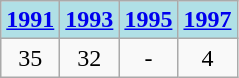<table class="wikitable" style="text-align: center;">
<tr>
<th style="background: #b0e0e6;"><a href='#'>1991</a></th>
<th style="background: #b0e0e6;"><a href='#'>1993</a></th>
<th style="background: #b0e0e6;"><a href='#'>1995</a></th>
<th style="background: #b0e0e6;"><a href='#'>1997</a></th>
</tr>
<tr>
<td>35</td>
<td>32</td>
<td>-</td>
<td>4</td>
</tr>
</table>
